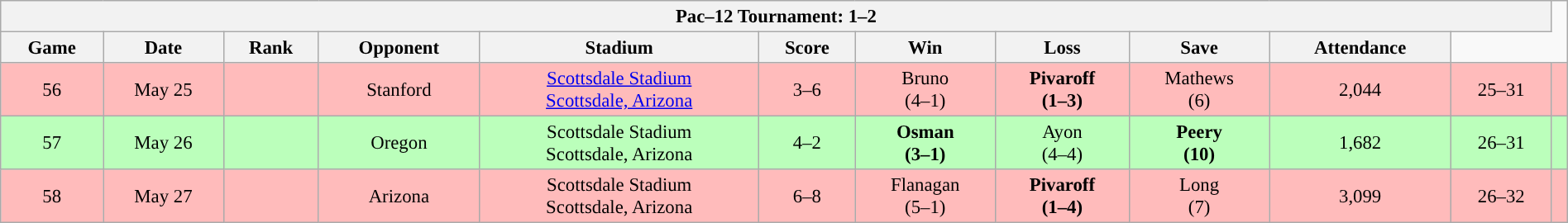<table class="wikitable collapsible collapsed" style="margin:auto; width:100%; text-align:center; font-size:95%">
<tr>
<th colspan=11>Pac–12 Tournament: 1–2</th>
</tr>
<tr>
<th>Game</th>
<th>Date</th>
<th>Rank</th>
<th>Opponent</th>
<th>Stadium</th>
<th>Score</th>
<th>Win</th>
<th>Loss</th>
<th>Save</th>
<th>Attendance</th>
</tr>
<tr style="background:#fbb;">
<td>56</td>
<td>May 25</td>
<td></td>
<td>Stanford</td>
<td><a href='#'>Scottsdale Stadium</a><br><a href='#'>Scottsdale, Arizona</a></td>
<td>3–6</td>
<td>Bruno<br>(4–1)</td>
<td><strong>Pivaroff<br>(1–3)</strong></td>
<td>Mathews<br>(6)</td>
<td>2,044</td>
<td>25–31</td>
<td></td>
</tr>
<tr style="background:#bfb;">
<td>57</td>
<td>May 26</td>
<td></td>
<td>Oregon</td>
<td>Scottsdale Stadium<br>Scottsdale, Arizona</td>
<td>4–2</td>
<td><strong>Osman<br>(3–1)</strong></td>
<td>Ayon<br>(4–4)</td>
<td><strong>Peery<br>(10)</strong></td>
<td>1,682</td>
<td>26–31</td>
<td></td>
</tr>
<tr style="background:#fbb;">
<td>58</td>
<td>May 27</td>
<td></td>
<td>Arizona</td>
<td>Scottsdale Stadium<br>Scottsdale, Arizona</td>
<td>6–8</td>
<td>Flanagan<br>(5–1)</td>
<td><strong>Pivaroff<br>(1–4)</strong></td>
<td>Long<br>(7)</td>
<td>3,099</td>
<td>26–32</td>
<td></td>
</tr>
</table>
